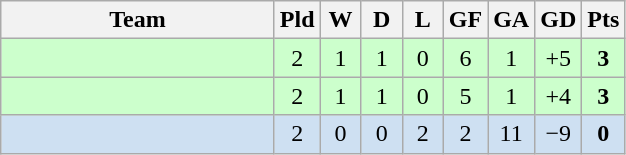<table class="wikitable" style="text-align: center;">
<tr>
<th width=175>Team</th>
<th width=20>Pld</th>
<th width=20>W</th>
<th width=20>D</th>
<th width=20>L</th>
<th width=20>GF</th>
<th width=20>GA</th>
<th width=20>GD</th>
<th width=20>Pts</th>
</tr>
<tr style="background:#ccffcc;">
<td style="text-align:left;"></td>
<td>2</td>
<td>1</td>
<td>1</td>
<td>0</td>
<td>6</td>
<td>1</td>
<td>+5</td>
<td><strong>3</strong></td>
</tr>
<tr style="background:#ccffcc;">
<td style="text-align:left;"></td>
<td>2</td>
<td>1</td>
<td>1</td>
<td>0</td>
<td>5</td>
<td>1</td>
<td>+4</td>
<td><strong>3</strong></td>
</tr>
<tr style="background:#CEE0F2;">
<td style="text-align:left;"></td>
<td>2</td>
<td>0</td>
<td>0</td>
<td>2</td>
<td>2</td>
<td>11</td>
<td>−9</td>
<td><strong>0</strong></td>
</tr>
</table>
